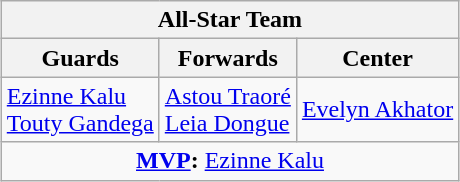<table class=wikitable style="margin:auto">
<tr>
<th colspan=3 align=center>All-Star Team</th>
</tr>
<tr>
<th>Guards</th>
<th>Forwards</th>
<th>Center</th>
</tr>
<tr>
<td> <a href='#'>Ezinne Kalu</a><br> <a href='#'>Touty Gandega</a></td>
<td valign=center> <a href='#'>Astou Traoré</a><br> <a href='#'>Leia Dongue</a></td>
<td> <a href='#'>Evelyn Akhator</a></td>
</tr>
<tr>
<td colspan=3 align=center><strong><a href='#'>MVP</a>:</strong>  <a href='#'>Ezinne Kalu</a></td>
</tr>
</table>
